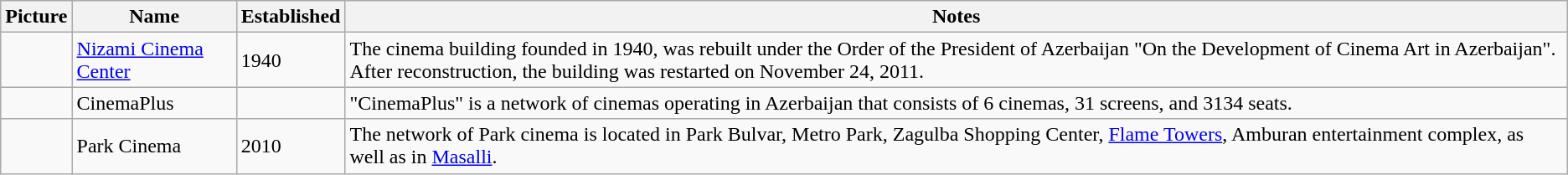<table class="wikitable">
<tr>
<th>Picture</th>
<th>Name</th>
<th>Established</th>
<th>Notes</th>
</tr>
<tr>
<td></td>
<td><a href='#'>Nizami Cinema Center</a></td>
<td>1940</td>
<td>The cinema building founded in 1940, was rebuilt under the Order of the President of Azerbaijan "On the Development of Cinema Art in Azerbaijan". After reconstruction, the building was restarted on November 24, 2011.</td>
</tr>
<tr>
<td></td>
<td>CinemaPlus</td>
<td></td>
<td>"CinemaPlus" is a network of cinemas operating in Azerbaijan that consists of 6 cinemas, 31 screens, and 3134 seats.</td>
</tr>
<tr>
<td></td>
<td>Park Cinema</td>
<td>2010</td>
<td>The network of Park cinema is located in Park Bulvar, Metro Park, Zagulba Shopping Center, <a href='#'>Flame Towers</a>, Amburan entertainment complex, as well as in <a href='#'>Masalli</a>.</td>
</tr>
</table>
